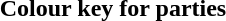<table class="toccolours" style="width:75em">
<tr>
<th>Colour key for parties</th>
</tr>
<tr>
<td><br>













</td>
</tr>
</table>
